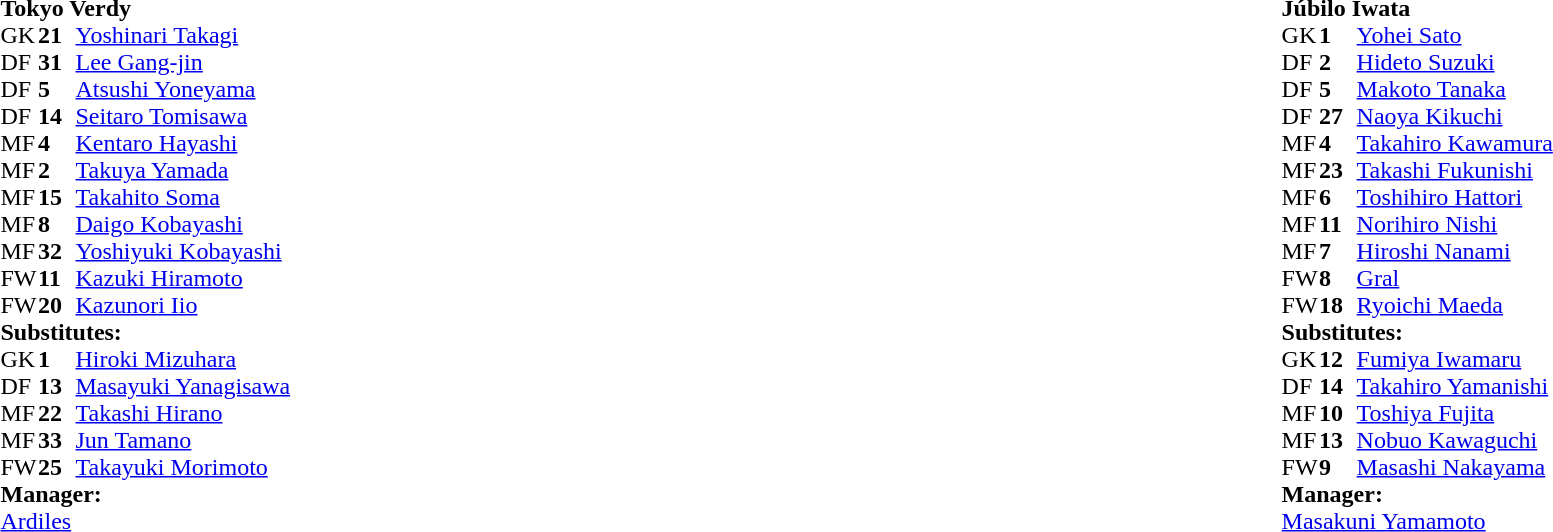<table width="100%">
<tr>
<td valign="top" width="50%"><br><table style="font-size: 100%" cellspacing="0" cellpadding="0">
<tr>
<td colspan="4"><strong>Tokyo Verdy</strong></td>
</tr>
<tr>
<th width="25"></th>
<th width="25"></th>
</tr>
<tr>
<td>GK</td>
<td><strong>21</strong></td>
<td> <a href='#'>Yoshinari Takagi</a></td>
</tr>
<tr>
<td>DF</td>
<td><strong>31</strong></td>
<td> <a href='#'>Lee Gang-jin</a></td>
</tr>
<tr>
<td>DF</td>
<td><strong>5</strong></td>
<td> <a href='#'>Atsushi Yoneyama</a></td>
</tr>
<tr>
<td>DF</td>
<td><strong>14</strong></td>
<td> <a href='#'>Seitaro Tomisawa</a></td>
</tr>
<tr>
<td>MF</td>
<td><strong>4</strong></td>
<td> <a href='#'>Kentaro Hayashi</a></td>
</tr>
<tr>
<td>MF</td>
<td><strong>2</strong></td>
<td> <a href='#'>Takuya Yamada</a></td>
</tr>
<tr>
<td>MF</td>
<td><strong>15</strong></td>
<td> <a href='#'>Takahito Soma</a></td>
</tr>
<tr>
<td>MF</td>
<td><strong>8</strong></td>
<td> <a href='#'>Daigo Kobayashi</a></td>
</tr>
<tr>
<td>MF</td>
<td><strong>32</strong></td>
<td> <a href='#'>Yoshiyuki Kobayashi</a></td>
</tr>
<tr>
<td>FW</td>
<td><strong>11</strong></td>
<td> <a href='#'>Kazuki Hiramoto</a></td>
</tr>
<tr>
<td>FW</td>
<td><strong>20</strong></td>
<td> <a href='#'>Kazunori Iio</a></td>
<td></td>
</tr>
<tr>
<td colspan="4"><strong>Substitutes:</strong></td>
</tr>
<tr>
<td>GK</td>
<td><strong>1</strong></td>
<td> <a href='#'>Hiroki Mizuhara</a></td>
</tr>
<tr>
<td>DF</td>
<td><strong>13</strong></td>
<td> <a href='#'>Masayuki Yanagisawa</a></td>
<td></td>
</tr>
<tr>
<td>MF</td>
<td><strong>22</strong></td>
<td> <a href='#'>Takashi Hirano</a></td>
</tr>
<tr>
<td>MF</td>
<td><strong>33</strong></td>
<td> <a href='#'>Jun Tamano</a></td>
</tr>
<tr>
<td>FW</td>
<td><strong>25</strong></td>
<td> <a href='#'>Takayuki Morimoto</a></td>
</tr>
<tr>
<td colspan="4"><strong>Manager:</strong></td>
</tr>
<tr>
<td colspan="3"> <a href='#'>Ardiles</a></td>
</tr>
</table>
</td>
<td valign="top" width="50%"><br><table style="font-size: 100%" cellspacing="0" cellpadding="0" align="center">
<tr>
<td colspan="4"><strong>Júbilo Iwata</strong></td>
</tr>
<tr>
<th width="25"></th>
<th width="25"></th>
</tr>
<tr>
<td>GK</td>
<td><strong>1</strong></td>
<td> <a href='#'>Yohei Sato</a></td>
</tr>
<tr>
<td>DF</td>
<td><strong>2</strong></td>
<td> <a href='#'>Hideto Suzuki</a></td>
</tr>
<tr>
<td>DF</td>
<td><strong>5</strong></td>
<td> <a href='#'>Makoto Tanaka</a></td>
</tr>
<tr>
<td>DF</td>
<td><strong>27</strong></td>
<td> <a href='#'>Naoya Kikuchi</a></td>
<td></td>
</tr>
<tr>
<td>MF</td>
<td><strong>4</strong></td>
<td> <a href='#'>Takahiro Kawamura</a></td>
</tr>
<tr>
<td>MF</td>
<td><strong>23</strong></td>
<td> <a href='#'>Takashi Fukunishi</a></td>
</tr>
<tr>
<td>MF</td>
<td><strong>6</strong></td>
<td> <a href='#'>Toshihiro Hattori</a></td>
</tr>
<tr>
<td>MF</td>
<td><strong>11</strong></td>
<td> <a href='#'>Norihiro Nishi</a></td>
</tr>
<tr>
<td>MF</td>
<td><strong>7</strong></td>
<td> <a href='#'>Hiroshi Nanami</a></td>
</tr>
<tr>
<td>FW</td>
<td><strong>8</strong></td>
<td> <a href='#'>Gral</a></td>
<td></td>
</tr>
<tr>
<td>FW</td>
<td><strong>18</strong></td>
<td> <a href='#'>Ryoichi Maeda</a></td>
<td></td>
</tr>
<tr>
<td colspan="4"><strong>Substitutes:</strong></td>
</tr>
<tr>
<td>GK</td>
<td><strong>12</strong></td>
<td> <a href='#'>Fumiya Iwamaru</a></td>
</tr>
<tr>
<td>DF</td>
<td><strong>14</strong></td>
<td> <a href='#'>Takahiro Yamanishi</a></td>
</tr>
<tr>
<td>MF</td>
<td><strong>10</strong></td>
<td> <a href='#'>Toshiya Fujita</a></td>
<td></td>
</tr>
<tr>
<td>MF</td>
<td><strong>13</strong></td>
<td> <a href='#'>Nobuo Kawaguchi</a></td>
<td></td>
</tr>
<tr>
<td>FW</td>
<td><strong>9</strong></td>
<td> <a href='#'>Masashi Nakayama</a></td>
<td></td>
</tr>
<tr>
<td colspan="4"><strong>Manager:</strong></td>
</tr>
<tr>
<td colspan="3"> <a href='#'>Masakuni Yamamoto</a></td>
</tr>
</table>
</td>
</tr>
</table>
